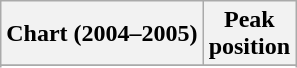<table class="wikitable sortable">
<tr>
<th>Chart (2004–2005)</th>
<th>Peak<br>position</th>
</tr>
<tr>
</tr>
<tr>
</tr>
<tr>
</tr>
<tr>
</tr>
<tr>
</tr>
<tr>
</tr>
<tr>
</tr>
<tr>
</tr>
<tr>
</tr>
</table>
